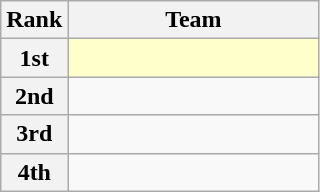<table class=wikitable>
<tr>
<th>Rank</th>
<th width=160px>Team</th>
</tr>
<tr bgcolor=#ffffcc>
<th>1st</th>
<td></td>
</tr>
<tr>
<th>2nd</th>
<td></td>
</tr>
<tr>
<th>3rd</th>
<td></td>
</tr>
<tr>
<th>4th</th>
<td></td>
</tr>
</table>
